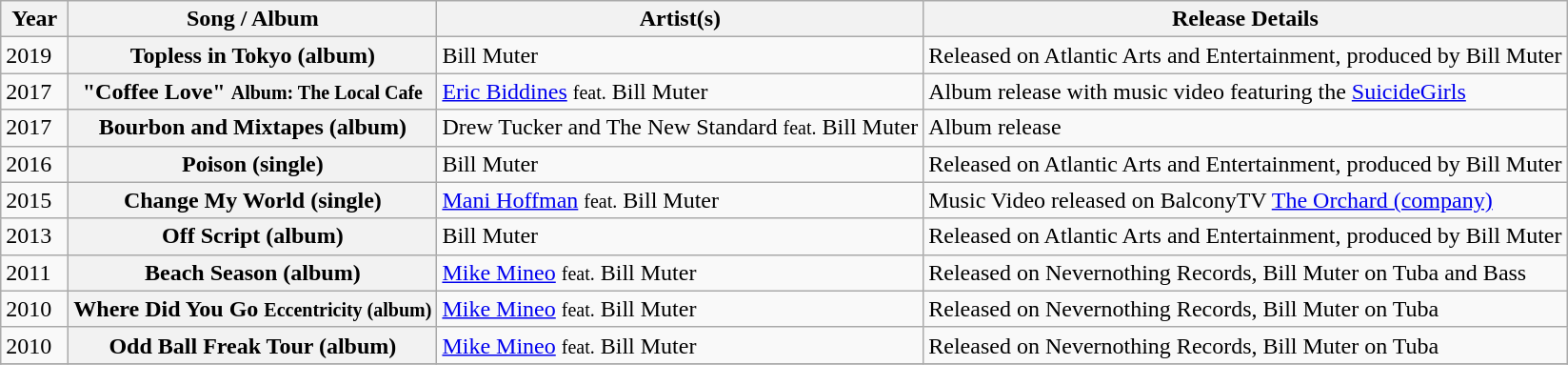<table class="wikitable plainrowheaders" style="text-align:left;">
<tr>
<th scope="col" rowspan="1" style="width:2.5em;">Year</th>
<th scope="col" rowspan="1">Song / Album</th>
<th scope="col" rowspan="1">Artist(s)</th>
<th scope="col" rowspan="1">Release Details</th>
</tr>
<tr>
<td rowspan="1">2019</td>
<th scope="row">Topless in Tokyo (album)</th>
<td>Bill Muter</td>
<td>Released on Atlantic Arts and Entertainment, produced by Bill Muter</td>
</tr>
<tr>
<td rowspan="1">2017</td>
<th scope="row">"Coffee Love" <small>Album: The Local Cafe</small></th>
<td><a href='#'>Eric Biddines</a> <small>feat.</small> Bill Muter</td>
<td>Album release with music video featuring the <a href='#'>SuicideGirls</a></td>
</tr>
<tr>
<td rowspan="1">2017</td>
<th scope="row">Bourbon and Mixtapes (album)</th>
<td>Drew Tucker and The New Standard <small>feat.</small> Bill Muter</td>
<td>Album release</td>
</tr>
<tr>
<td rowspan="1">2016</td>
<th scope="row">Poison (single)</th>
<td>Bill Muter</td>
<td>Released on Atlantic Arts and Entertainment, produced by Bill Muter</td>
</tr>
<tr>
<td rowspan="1">2015</td>
<th scope="row">Change My World (single)</th>
<td><a href='#'>Mani Hoffman</a> <small>feat.</small> Bill Muter</td>
<td>Music Video released on BalconyTV <a href='#'>The Orchard (company)</a></td>
</tr>
<tr>
<td rowspan="1">2013</td>
<th scope="row">Off Script (album)</th>
<td>Bill Muter</td>
<td>Released on Atlantic Arts and Entertainment, produced by Bill Muter </td>
</tr>
<tr>
<td rowspan="1">2011</td>
<th scope="row">Beach Season (album)</th>
<td><a href='#'>Mike Mineo</a> <small>feat.</small> Bill Muter</td>
<td>Released on Nevernothing Records, Bill Muter on Tuba and Bass </td>
</tr>
<tr>
<td rowspan="1">2010</td>
<th scope="row">Where Did You Go <small>Eccentricity (album)</small></th>
<td><a href='#'>Mike Mineo</a> <small>feat.</small> Bill Muter</td>
<td>Released on Nevernothing Records, Bill Muter on Tuba </td>
</tr>
<tr>
<td rowspan="1">2010</td>
<th scope="row">Odd Ball Freak Tour (album)</th>
<td><a href='#'>Mike Mineo</a> <small>feat.</small> Bill Muter</td>
<td>Released on Nevernothing Records, Bill Muter on Tuba</td>
</tr>
<tr>
</tr>
</table>
